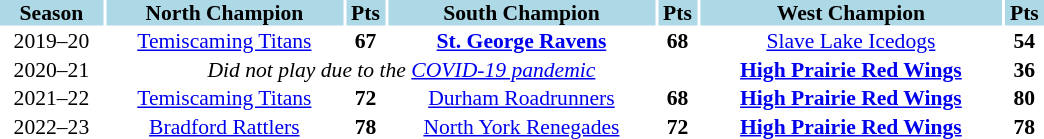<table cellpadding="0" width="700px" style="font-size: 90%;">
<tr bgcolor="#ADD8E6" align="center">
<th style= width="60"><strong>Season</strong></th>
<th style= width="183"><strong>North Champion</strong></th>
<th style= width="30"><strong>Pts</strong></th>
<th style= width="183"><strong>South Champion</strong></th>
<th style= width="30"><strong>Pts</strong></th>
<th style= width="183"><strong>West Champion</strong></th>
<th style= width="30"><strong>Pts</strong></th>
</tr>
<tr align="center">
<td>2019–20</td>
<td><a href='#'>Temiscaming Titans</a></td>
<td><strong>67</strong></td>
<td><strong><a href='#'>St. George Ravens</a></strong></td>
<td><strong>68</strong></td>
<td><a href='#'>Slave Lake Icedogs</a></td>
<td><strong>54</strong></td>
</tr>
<tr align="center">
<td>2020–21</td>
<td colspan=4><em>Did not play due to the <a href='#'>COVID-19 pandemic</a></em></td>
<td><strong><a href='#'>High Prairie Red Wings</a></strong></td>
<td><strong>36</strong></td>
</tr>
<tr align="center">
<td>2021–22</td>
<td><a href='#'>Temiscaming Titans</a></td>
<td><strong>72</strong></td>
<td><a href='#'>Durham Roadrunners</a></td>
<td><strong>68</strong></td>
<td><strong><a href='#'>High Prairie Red Wings</a></strong></td>
<td><strong>80</strong></td>
</tr>
<tr align="center">
<td>2022–23</td>
<td><a href='#'>Bradford Rattlers</a></td>
<td><strong>78</strong></td>
<td><a href='#'>North York Renegades</a></td>
<td><strong>72</strong></td>
<td><strong><a href='#'>High Prairie Red Wings</a></strong></td>
<td><strong>78</strong></td>
</tr>
</table>
